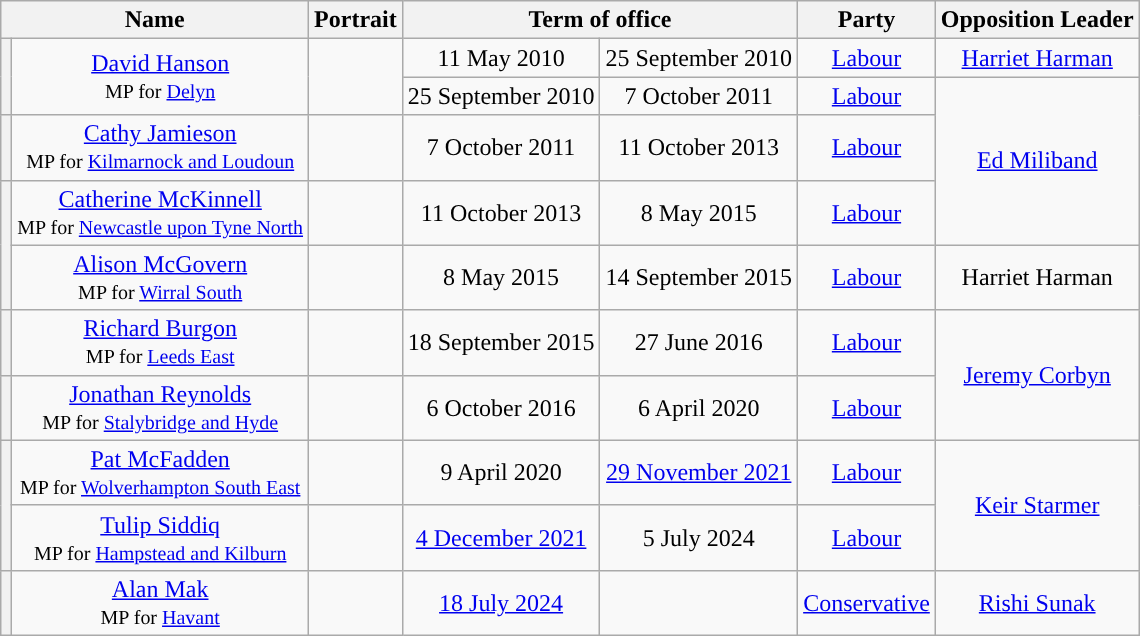<table class="wikitable" style="text-align:center">
<tr>
<th colspan="2">Name</th>
<th>Portrait</th>
<th colspan="2">Term of office</th>
<th>Party</th>
<th>Opposition Leader</th>
</tr>
<tr>
<th rowspan="2" style="background-color: "></th>
<td rowspan="2"><a href='#'>David Hanson</a><br><small>MP for <a href='#'>Delyn</a></small></td>
<td rowspan="2"></td>
<td>11 May 2010</td>
<td>25 September 2010</td>
<td><a href='#'>Labour</a></td>
<td><a href='#'>Harriet Harman</a></td>
</tr>
<tr>
<td>25 September 2010</td>
<td>7 October 2011</td>
<td><a href='#'>Labour</a></td>
<td rowspan="3"><a href='#'>Ed Miliband</a></td>
</tr>
<tr>
<th style="background-color: "></th>
<td><a href='#'>Cathy Jamieson</a><br><small>MP for <a href='#'>Kilmarnock and Loudoun</a></small></td>
<td></td>
<td>7 October 2011</td>
<td>11 October 2013</td>
<td><a href='#'>Labour</a></td>
</tr>
<tr>
<th rowspan="2" style="background-color: "></th>
<td><a href='#'>Catherine McKinnell</a><br><small>MP for <a href='#'>Newcastle upon Tyne North</a></small></td>
<td></td>
<td>11 October 2013</td>
<td>8 May 2015</td>
<td><a href='#'>Labour</a></td>
</tr>
<tr>
<td><a href='#'>Alison McGovern</a><br><small>MP for <a href='#'>Wirral South</a></small></td>
<td></td>
<td>8 May 2015</td>
<td>14 September 2015</td>
<td><a href='#'>Labour</a></td>
<td>Harriet Harman</td>
</tr>
<tr>
<th style="background-color: "></th>
<td><a href='#'>Richard Burgon</a><br><small>MP for <a href='#'>Leeds East</a></small></td>
<td></td>
<td>18 September 2015</td>
<td>27 June 2016</td>
<td><a href='#'>Labour</a></td>
<td rowspan="2"><a href='#'>Jeremy Corbyn</a></td>
</tr>
<tr>
<th style="background-color: "></th>
<td><a href='#'>Jonathan Reynolds</a><br><small>MP for <a href='#'>Stalybridge and Hyde</a></small></td>
<td></td>
<td>6 October 2016</td>
<td>6 April 2020</td>
<td><a href='#'>Labour</a></td>
</tr>
<tr>
<th rowspan="2" style="background-color: "></th>
<td><a href='#'>Pat McFadden</a><br><small>MP for <a href='#'>Wolverhampton South East</a></small></td>
<td></td>
<td>9 April 2020</td>
<td><a href='#'>29 November 2021</a></td>
<td><a href='#'>Labour</a></td>
<td rowspan="2"><a href='#'>Keir Starmer</a></td>
</tr>
<tr>
<td><a href='#'>Tulip Siddiq</a><br><small>MP for <a href='#'>Hampstead and Kilburn</a></small></td>
<td></td>
<td><a href='#'>4 December 2021</a></td>
<td>5 July 2024</td>
<td><a href='#'>Labour</a></td>
</tr>
<tr>
<th style="background-color: "></th>
<td><a href='#'>Alan Mak</a><br><small>MP for <a href='#'>Havant</a></small></td>
<td></td>
<td><a href='#'>18 July 2024</a></td>
<td></td>
<td><a href='#'>Conservative</a></td>
<td><a href='#'>Rishi Sunak</a></td>
</tr>
</table>
